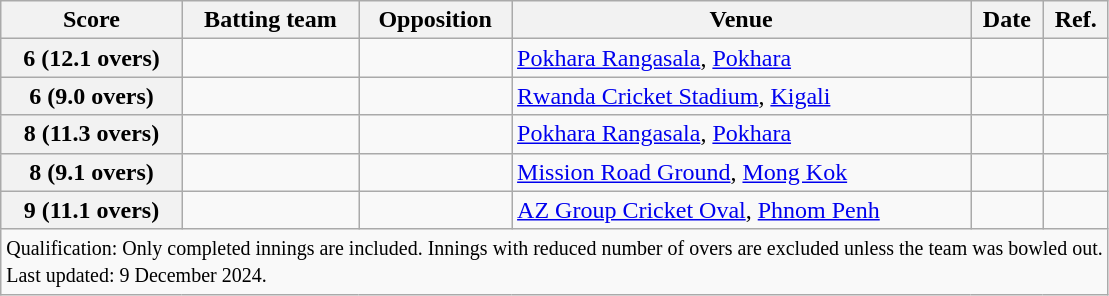<table class="wikitable">
<tr>
<th scope="col">Score</th>
<th scope="col">Batting team</th>
<th scope="col">Opposition</th>
<th scope="col">Venue</th>
<th scope="col">Date</th>
<th scope="col">Ref.</th>
</tr>
<tr>
<th scope="row">6 (12.1 overs)</th>
<td></td>
<td></td>
<td><a href='#'>Pokhara Rangasala</a>, <a href='#'>Pokhara</a></td>
<td></td>
<td></td>
</tr>
<tr>
<th scope="row">6 (9.0 overs)</th>
<td></td>
<td></td>
<td><a href='#'>Rwanda Cricket Stadium</a>, <a href='#'>Kigali</a></td>
<td></td>
<td></td>
</tr>
<tr>
<th scope="row">8 (11.3 overs)</th>
<td></td>
<td></td>
<td><a href='#'>Pokhara Rangasala</a>, <a href='#'>Pokhara</a></td>
<td></td>
<td></td>
</tr>
<tr>
<th scope="row">8 (9.1 overs)</th>
<td></td>
<td></td>
<td><a href='#'>Mission Road Ground</a>, <a href='#'>Mong Kok</a></td>
<td></td>
<td></td>
</tr>
<tr>
<th scope="row">9 (11.1 overs)</th>
<td></td>
<td></td>
<td><a href='#'>AZ Group Cricket Oval</a>, <a href='#'>Phnom Penh</a></td>
<td></td>
<td></td>
</tr>
<tr>
<td colspan="6" scope="row"><small>Qualification: Only completed innings are included. Innings with reduced number of overs are excluded unless the team was bowled out.</small><br><small>Last updated: 9 December 2024.</small></td>
</tr>
</table>
